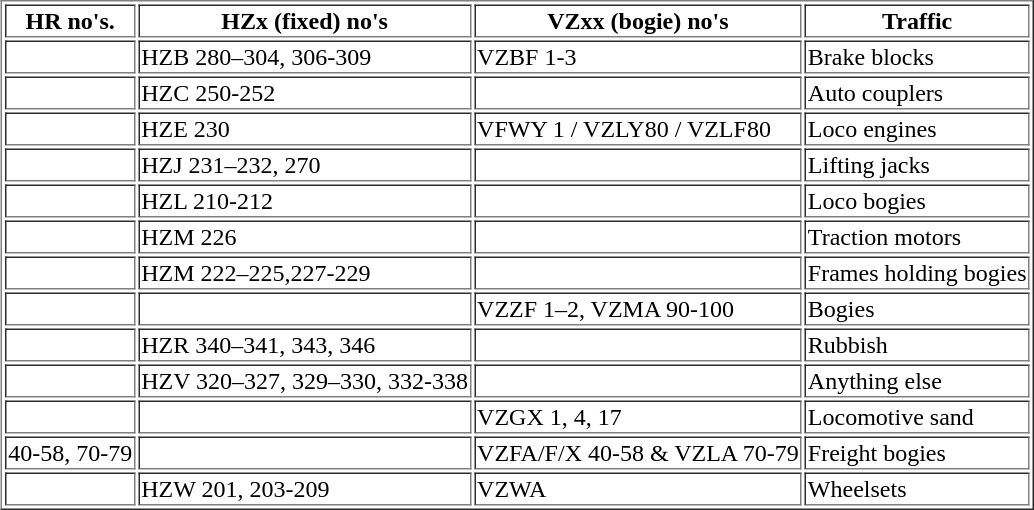<table style="float: right;" border="1">
<tr>
<th>HR no's.</th>
<th>HZx (fixed) no's</th>
<th>VZxx (bogie) no's</th>
<th>Traffic</th>
</tr>
<tr>
<td></td>
<td>HZB 280–304, 306-309</td>
<td>VZBF 1-3</td>
<td>Brake blocks</td>
</tr>
<tr>
<td></td>
<td>HZC 250-252</td>
<td></td>
<td>Auto couplers</td>
</tr>
<tr>
<td></td>
<td>HZE 230</td>
<td>VFWY 1 / VZLY80 / VZLF80</td>
<td>Loco engines</td>
</tr>
<tr>
<td></td>
<td>HZJ 231–232, 270</td>
<td></td>
<td>Lifting jacks</td>
</tr>
<tr>
<td></td>
<td>HZL 210-212</td>
<td></td>
<td>Loco bogies</td>
</tr>
<tr>
<td></td>
<td>HZM 226</td>
<td></td>
<td>Traction motors</td>
</tr>
<tr>
<td></td>
<td>HZM 222–225,227-229</td>
<td></td>
<td>Frames holding bogies</td>
</tr>
<tr>
<td></td>
<td></td>
<td>VZZF 1–2, VZMA 90-100</td>
<td>Bogies</td>
</tr>
<tr>
<td></td>
<td>HZR 340–341, 343, 346</td>
<td></td>
<td>Rubbish</td>
</tr>
<tr>
<td></td>
<td>HZV 320–327, 329–330, 332-338</td>
<td></td>
<td>Anything else</td>
</tr>
<tr>
<td></td>
<td></td>
<td>VZGX 1, 4, 17</td>
<td>Locomotive sand</td>
</tr>
<tr>
<td>40-58, 70-79</td>
<td></td>
<td>VZFA/F/X 40-58 & VZLA 70-79</td>
<td>Freight bogies</td>
</tr>
<tr>
<td></td>
<td>HZW 201, 203-209</td>
<td>VZWA</td>
<td>Wheelsets</td>
</tr>
</table>
